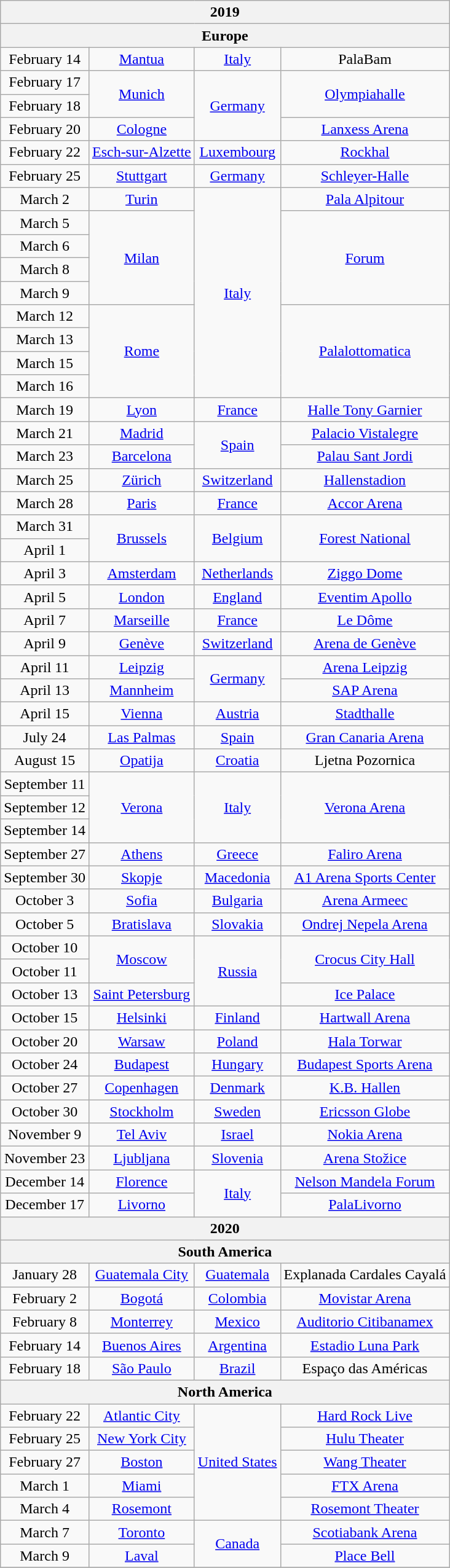<table class="wikitable" style="text-align:center;">
<tr>
<th colspan="6">2019</th>
</tr>
<tr>
<th colspan="6">Europe</th>
</tr>
<tr>
<td>February 14</td>
<td><a href='#'>Mantua</a></td>
<td><a href='#'>Italy</a></td>
<td>PalaBam</td>
</tr>
<tr>
<td>February 17</td>
<td rowspan="2"><a href='#'>Munich</a></td>
<td rowspan="3"><a href='#'>Germany</a></td>
<td rowspan="2"><a href='#'>Olympiahalle</a></td>
</tr>
<tr>
<td>February 18</td>
</tr>
<tr>
<td>February 20</td>
<td><a href='#'>Cologne</a></td>
<td><a href='#'>Lanxess Arena</a></td>
</tr>
<tr>
<td>February 22</td>
<td><a href='#'>Esch-sur-Alzette</a></td>
<td><a href='#'>Luxembourg</a></td>
<td><a href='#'>Rockhal</a></td>
</tr>
<tr>
<td>February 25</td>
<td><a href='#'>Stuttgart</a></td>
<td><a href='#'>Germany</a></td>
<td><a href='#'>Schleyer-Halle</a></td>
</tr>
<tr>
<td>March 2</td>
<td><a href='#'>Turin</a></td>
<td rowspan="9"><a href='#'>Italy</a></td>
<td><a href='#'>Pala Alpitour</a></td>
</tr>
<tr>
<td>March 5</td>
<td rowspan="4"><a href='#'>Milan</a></td>
<td rowspan="4"><a href='#'>Forum</a></td>
</tr>
<tr>
<td>March 6</td>
</tr>
<tr>
<td>March 8</td>
</tr>
<tr>
<td>March 9</td>
</tr>
<tr>
<td>March 12</td>
<td rowspan="4"><a href='#'>Rome</a></td>
<td rowspan="4"><a href='#'>Palalottomatica</a></td>
</tr>
<tr>
<td>March 13</td>
</tr>
<tr>
<td>March 15</td>
</tr>
<tr>
<td>March 16</td>
</tr>
<tr>
<td>March 19</td>
<td><a href='#'>Lyon</a></td>
<td><a href='#'>France</a></td>
<td><a href='#'>Halle Tony Garnier</a></td>
</tr>
<tr>
<td>March 21</td>
<td><a href='#'>Madrid</a></td>
<td rowspan="2"><a href='#'>Spain</a></td>
<td><a href='#'>Palacio Vistalegre</a></td>
</tr>
<tr>
<td>March 23</td>
<td><a href='#'>Barcelona</a></td>
<td><a href='#'>Palau Sant Jordi</a></td>
</tr>
<tr>
<td>March 25</td>
<td><a href='#'>Zürich</a></td>
<td><a href='#'>Switzerland</a></td>
<td><a href='#'>Hallenstadion</a></td>
</tr>
<tr>
<td>March 28</td>
<td><a href='#'>Paris</a></td>
<td><a href='#'>France</a></td>
<td><a href='#'>Accor Arena</a></td>
</tr>
<tr>
<td>March 31</td>
<td rowspan="2"><a href='#'>Brussels</a></td>
<td rowspan="2"><a href='#'>Belgium</a></td>
<td rowspan="2"><a href='#'>Forest National</a></td>
</tr>
<tr>
<td>April 1</td>
</tr>
<tr>
<td>April 3</td>
<td><a href='#'>Amsterdam</a></td>
<td><a href='#'>Netherlands</a></td>
<td><a href='#'>Ziggo Dome</a></td>
</tr>
<tr>
<td>April 5</td>
<td><a href='#'>London</a></td>
<td><a href='#'>England</a></td>
<td><a href='#'>Eventim Apollo</a></td>
</tr>
<tr>
<td>April 7</td>
<td><a href='#'>Marseille</a></td>
<td><a href='#'>France</a></td>
<td><a href='#'>Le Dôme</a></td>
</tr>
<tr>
<td>April 9</td>
<td><a href='#'>Genève</a></td>
<td><a href='#'>Switzerland</a></td>
<td><a href='#'>Arena de Genève</a></td>
</tr>
<tr>
<td>April 11</td>
<td><a href='#'>Leipzig</a></td>
<td rowspan="2"><a href='#'>Germany</a></td>
<td><a href='#'>Arena Leipzig</a></td>
</tr>
<tr>
<td>April 13</td>
<td><a href='#'>Mannheim</a></td>
<td><a href='#'>SAP Arena</a></td>
</tr>
<tr>
<td>April 15</td>
<td><a href='#'>Vienna</a></td>
<td><a href='#'>Austria</a></td>
<td><a href='#'>Stadthalle</a></td>
</tr>
<tr>
<td>July 24</td>
<td><a href='#'>Las Palmas</a></td>
<td><a href='#'>Spain</a></td>
<td><a href='#'>Gran Canaria Arena</a></td>
</tr>
<tr>
<td>August 15</td>
<td><a href='#'>Opatija</a></td>
<td><a href='#'>Croatia</a></td>
<td>Ljetna Pozornica</td>
</tr>
<tr>
<td>September 11</td>
<td rowspan="3"><a href='#'>Verona</a></td>
<td rowspan="3"><a href='#'>Italy</a></td>
<td rowspan="3"><a href='#'>Verona Arena</a></td>
</tr>
<tr>
<td>September 12</td>
</tr>
<tr>
<td>September 14</td>
</tr>
<tr>
<td>September 27</td>
<td><a href='#'>Athens</a></td>
<td><a href='#'>Greece</a></td>
<td><a href='#'>Faliro Arena</a></td>
</tr>
<tr>
<td>September 30</td>
<td><a href='#'>Skopje</a></td>
<td><a href='#'>Macedonia</a></td>
<td><a href='#'>A1 Arena Sports Center</a></td>
</tr>
<tr>
<td>October 3</td>
<td><a href='#'>Sofia</a></td>
<td><a href='#'>Bulgaria</a></td>
<td><a href='#'>Arena Armeec</a></td>
</tr>
<tr>
<td>October 5</td>
<td><a href='#'>Bratislava</a></td>
<td><a href='#'>Slovakia</a></td>
<td><a href='#'>Ondrej Nepela Arena</a></td>
</tr>
<tr>
<td>October 10</td>
<td rowspan="2"><a href='#'>Moscow</a></td>
<td rowspan="3"><a href='#'>Russia</a></td>
<td rowspan="2"><a href='#'>Crocus City Hall</a></td>
</tr>
<tr>
<td>October 11</td>
</tr>
<tr>
<td>October 13</td>
<td><a href='#'>Saint Petersburg</a></td>
<td><a href='#'>Ice Palace</a></td>
</tr>
<tr>
<td>October 15</td>
<td><a href='#'>Helsinki</a></td>
<td><a href='#'>Finland</a></td>
<td><a href='#'>Hartwall Arena</a></td>
</tr>
<tr>
<td>October 20</td>
<td><a href='#'>Warsaw</a></td>
<td><a href='#'>Poland</a></td>
<td><a href='#'>Hala Torwar</a></td>
</tr>
<tr>
<td>October 24</td>
<td><a href='#'>Budapest</a></td>
<td><a href='#'>Hungary</a></td>
<td><a href='#'>Budapest Sports Arena</a></td>
</tr>
<tr>
<td>October 27</td>
<td><a href='#'>Copenhagen</a></td>
<td><a href='#'>Denmark</a></td>
<td><a href='#'>K.B. Hallen</a></td>
</tr>
<tr>
<td>October 30</td>
<td><a href='#'>Stockholm</a></td>
<td><a href='#'>Sweden</a></td>
<td><a href='#'>Ericsson Globe</a></td>
</tr>
<tr>
<td>November 9</td>
<td><a href='#'>Tel Aviv</a></td>
<td><a href='#'>Israel</a></td>
<td><a href='#'>Nokia Arena</a></td>
</tr>
<tr>
<td>November 23</td>
<td><a href='#'>Ljubljana</a></td>
<td><a href='#'>Slovenia</a></td>
<td><a href='#'>Arena Stožice</a></td>
</tr>
<tr>
<td>December 14</td>
<td><a href='#'>Florence</a></td>
<td rowspan="2"><a href='#'>Italy</a></td>
<td><a href='#'>Nelson Mandela Forum</a></td>
</tr>
<tr>
<td>December 17</td>
<td><a href='#'>Livorno</a></td>
<td><a href='#'>PalaLivorno</a></td>
</tr>
<tr>
<th colspan="6">2020</th>
</tr>
<tr>
<th colspan="6">South America</th>
</tr>
<tr>
<td>January 28</td>
<td><a href='#'>Guatemala City</a></td>
<td><a href='#'>Guatemala</a></td>
<td>Explanada Cardales Cayalá</td>
</tr>
<tr>
<td>February 2</td>
<td><a href='#'>Bogotá</a></td>
<td><a href='#'>Colombia</a></td>
<td><a href='#'>Movistar Arena</a></td>
</tr>
<tr>
<td>February 8</td>
<td><a href='#'>Monterrey</a></td>
<td><a href='#'>Mexico</a></td>
<td><a href='#'>Auditorio Citibanamex</a></td>
</tr>
<tr>
<td>February 14</td>
<td><a href='#'>Buenos Aires</a></td>
<td><a href='#'>Argentina</a></td>
<td><a href='#'>Estadio Luna Park</a></td>
</tr>
<tr>
<td>February 18</td>
<td><a href='#'>São Paulo</a></td>
<td><a href='#'>Brazil</a></td>
<td>Espaço das Américas</td>
</tr>
<tr>
<th colspan="6">North America</th>
</tr>
<tr>
<td>February 22</td>
<td><a href='#'>Atlantic City</a></td>
<td rowspan="5"><a href='#'>United States</a></td>
<td><a href='#'> Hard Rock Live</a></td>
</tr>
<tr>
<td>February 25</td>
<td><a href='#'>New York City</a></td>
<td><a href='#'>Hulu Theater</a></td>
</tr>
<tr>
<td>February 27</td>
<td><a href='#'>Boston</a></td>
<td><a href='#'>Wang Theater</a></td>
</tr>
<tr>
<td>March 1</td>
<td><a href='#'>Miami</a></td>
<td><a href='#'>FTX Arena</a></td>
</tr>
<tr>
<td>March 4</td>
<td><a href='#'>Rosemont</a></td>
<td><a href='#'>Rosemont Theater</a></td>
</tr>
<tr>
<td>March 7</td>
<td><a href='#'>Toronto</a></td>
<td rowspan="2"><a href='#'>Canada</a></td>
<td><a href='#'>Scotiabank Arena</a></td>
</tr>
<tr>
<td>March 9</td>
<td><a href='#'>Laval</a></td>
<td><a href='#'>Place Bell</a></td>
</tr>
<tr>
</tr>
</table>
